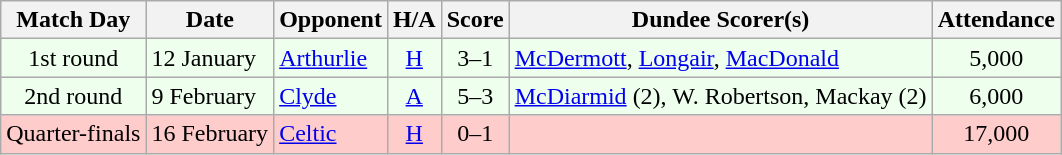<table class="wikitable" style="text-align:center">
<tr>
<th>Match Day</th>
<th>Date</th>
<th>Opponent</th>
<th>H/A</th>
<th>Score</th>
<th>Dundee Scorer(s)</th>
<th>Attendance</th>
</tr>
<tr bgcolor="#EEFFEE">
<td>1st round</td>
<td align="left">12 January</td>
<td align="left"><a href='#'>Arthurlie</a></td>
<td><a href='#'>H</a></td>
<td>3–1</td>
<td align="left"><a href='#'>McDermott</a>, <a href='#'>Longair</a>, <a href='#'>MacDonald</a></td>
<td>5,000</td>
</tr>
<tr bgcolor="#EEFFEE">
<td>2nd round</td>
<td align="left">9 February</td>
<td align="left"><a href='#'>Clyde</a></td>
<td><a href='#'>A</a></td>
<td>5–3</td>
<td align="left"><a href='#'>McDiarmid</a> (2), W. Robertson, Mackay (2)</td>
<td>6,000</td>
</tr>
<tr bgcolor="#FFCCCC">
<td>Quarter-finals</td>
<td align="left">16 February</td>
<td align="left"><a href='#'>Celtic</a></td>
<td><a href='#'>H</a></td>
<td>0–1</td>
<td align="left"></td>
<td>17,000</td>
</tr>
</table>
